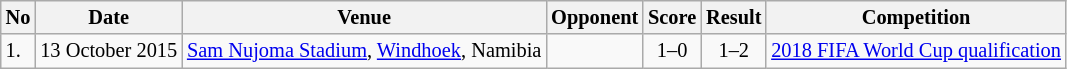<table class="wikitable" style="font-size:85%;">
<tr>
<th>No</th>
<th>Date</th>
<th>Venue</th>
<th>Opponent</th>
<th>Score</th>
<th>Result</th>
<th>Competition</th>
</tr>
<tr>
<td>1.</td>
<td>13 October 2015</td>
<td><a href='#'>Sam Nujoma Stadium</a>, <a href='#'>Windhoek</a>, Namibia</td>
<td></td>
<td align=center>1–0</td>
<td align="center">1–2</td>
<td><a href='#'>2018 FIFA World Cup qualification</a></td>
</tr>
</table>
